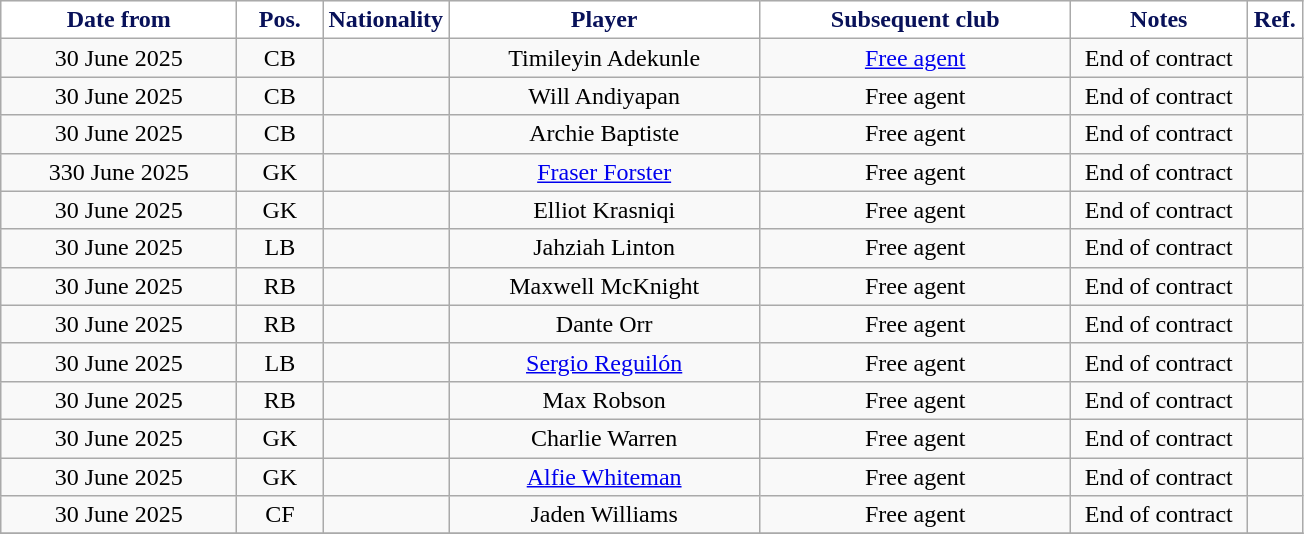<table class="wikitable" style="text-align:center">
<tr>
<th style="background:#FFFFFF; color:#081159; width:150px;">Date from</th>
<th style="background:#FFFFFF; color:#081159; width:50px;">Pos.</th>
<th style="background:#FFFFFF; color:#081159; width:50px;">Nationality</th>
<th style="background:#FFFFFF; color:#081159; width:200px;">Player</th>
<th style="background:#FFFFFF; color:#081159; width:200px;">Subsequent club</th>
<th style="background:#FFFFFF; color:#081159; width:110px;">Notes</th>
<th style="background:#FFFFFF; color:#081159; width:30px;">Ref.</th>
</tr>
<tr>
<td>30 June 2025</td>
<td>CB</td>
<td></td>
<td>Timileyin Adekunle</td>
<td><a href='#'>Free agent</a></td>
<td>End of contract</td>
<td></td>
</tr>
<tr>
<td>30 June 2025</td>
<td>CB</td>
<td></td>
<td>Will Andiyapan</td>
<td>Free agent</td>
<td>End of contract</td>
<td></td>
</tr>
<tr>
<td>30 June 2025</td>
<td>CB</td>
<td></td>
<td>Archie Baptiste</td>
<td>Free agent</td>
<td>End of contract</td>
<td></td>
</tr>
<tr>
<td>330 June 2025</td>
<td>GK</td>
<td></td>
<td><a href='#'>Fraser Forster</a></td>
<td>Free agent</td>
<td>End of contract</td>
<td></td>
</tr>
<tr>
<td>30 June 2025</td>
<td>GK</td>
<td></td>
<td>Elliot Krasniqi</td>
<td>Free agent</td>
<td>End of contract</td>
<td></td>
</tr>
<tr>
<td>30 June 2025</td>
<td>LB</td>
<td></td>
<td>Jahziah Linton</td>
<td>Free agent</td>
<td>End of contract</td>
<td></td>
</tr>
<tr>
<td>30 June 2025</td>
<td>RB</td>
<td></td>
<td>Maxwell McKnight</td>
<td>Free agent</td>
<td>End of contract</td>
<td></td>
</tr>
<tr>
<td>30 June 2025</td>
<td>RB</td>
<td></td>
<td>Dante Orr</td>
<td>Free agent</td>
<td>End of contract</td>
<td></td>
</tr>
<tr>
<td>30 June 2025</td>
<td>LB</td>
<td></td>
<td><a href='#'>Sergio Reguilón</a></td>
<td>Free agent</td>
<td>End of contract</td>
<td></td>
</tr>
<tr>
<td>30 June 2025</td>
<td>RB</td>
<td></td>
<td>Max Robson</td>
<td>Free agent</td>
<td>End of contract</td>
<td></td>
</tr>
<tr>
<td>30 June 2025</td>
<td>GK</td>
<td></td>
<td>Charlie Warren</td>
<td>Free agent</td>
<td>End of contract</td>
<td></td>
</tr>
<tr>
<td>30 June 2025</td>
<td>GK</td>
<td></td>
<td><a href='#'>Alfie Whiteman</a></td>
<td>Free agent</td>
<td>End of contract</td>
<td></td>
</tr>
<tr>
<td>30 June 2025</td>
<td>CF</td>
<td></td>
<td>Jaden Williams</td>
<td>Free agent</td>
<td>End of contract</td>
<td></td>
</tr>
<tr>
</tr>
</table>
